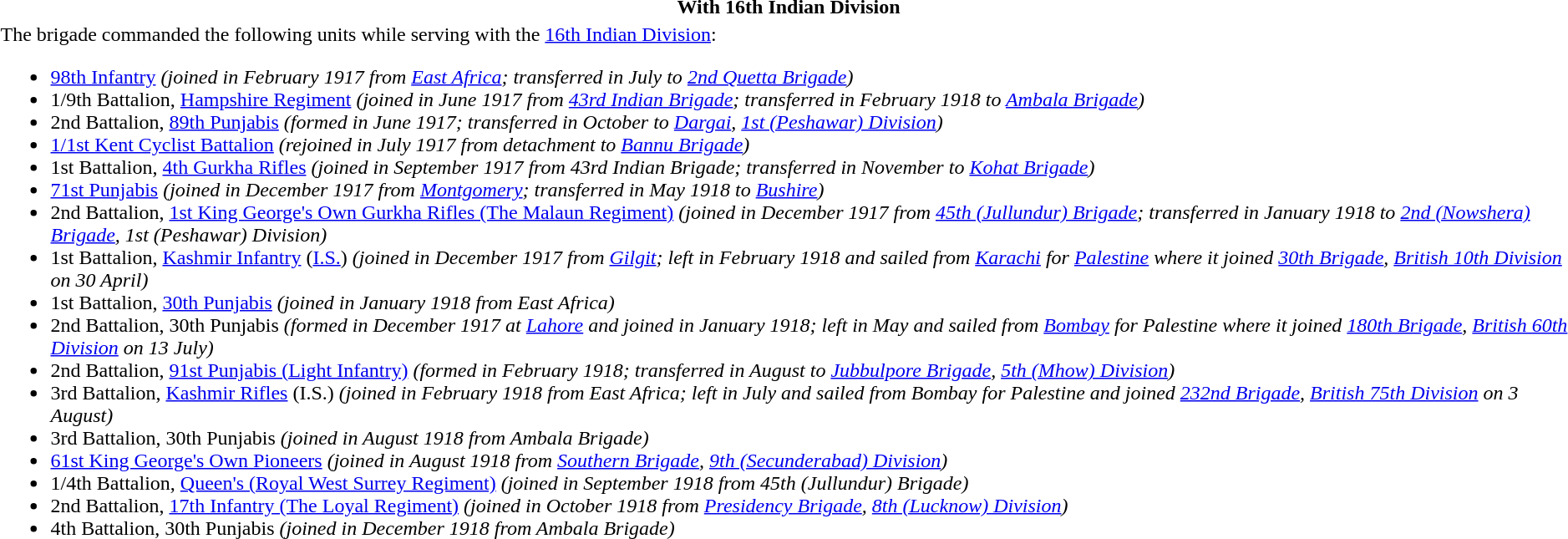<table class="toccolours collapsible collapsed" style="width:100%; background:transparent;">
<tr>
<th>With 16th Indian Division</th>
</tr>
<tr>
<td>The brigade commanded the following units while serving with the <a href='#'>16th Indian Division</a>:<br><ul><li><a href='#'>98th Infantry</a> <em>(joined in February 1917 from <a href='#'>East Africa</a>; transferred in July to <a href='#'>2nd Quetta Brigade</a>)</em></li><li>1/9th Battalion, <a href='#'>Hampshire Regiment</a> <em>(joined in June 1917 from <a href='#'>43rd Indian Brigade</a>; transferred in February 1918 to <a href='#'>Ambala Brigade</a>)</em></li><li>2nd Battalion, <a href='#'>89th Punjabis</a> <em>(formed in June 1917; transferred in October to <a href='#'>Dargai</a>, <a href='#'>1st (Peshawar) Division</a>)</em></li><li><a href='#'>1/1st Kent Cyclist Battalion</a> <em>(rejoined in July 1917 from detachment to <a href='#'>Bannu Brigade</a>)</em></li><li>1st Battalion, <a href='#'>4th Gurkha Rifles</a> <em>(joined in September 1917 from 43rd Indian Brigade; transferred in November to <a href='#'>Kohat Brigade</a>)</em></li><li><a href='#'>71st Punjabis</a> <em>(joined in December 1917 from <a href='#'>Montgomery</a>; transferred in May 1918 to <a href='#'>Bushire</a>)</em></li><li>2nd Battalion, <a href='#'>1st King George's Own Gurkha Rifles (The Malaun Regiment)</a> <em>(joined in December 1917 from <a href='#'>45th (Jullundur) Brigade</a>; transferred in January 1918 to <a href='#'>2nd (Nowshera) Brigade</a>, 1st (Peshawar) Division)</em></li><li>1st Battalion, <a href='#'>Kashmir Infantry</a> (<a href='#'>I.S.</a>) <em>(joined in December 1917 from <a href='#'>Gilgit</a>; left in February 1918 and sailed from <a href='#'>Karachi</a> for <a href='#'>Palestine</a> where it joined <a href='#'>30th Brigade</a>, <a href='#'>British 10th Division</a> on 30 April)</em></li><li>1st Battalion, <a href='#'>30th Punjabis</a> <em>(joined in January 1918 from East Africa)</em></li><li>2nd Battalion, 30th Punjabis <em>(formed in December 1917 at <a href='#'>Lahore</a> and joined in January 1918; left in May and sailed from <a href='#'>Bombay</a> for Palestine where it joined <a href='#'>180th Brigade</a>, <a href='#'>British 60th Division</a> on 13 July)</em></li><li>2nd Battalion, <a href='#'>91st Punjabis (Light Infantry)</a> <em>(formed in February 1918; transferred in August to <a href='#'>Jubbulpore Brigade</a>, <a href='#'>5th (Mhow) Division</a>)</em></li><li>3rd Battalion, <a href='#'>Kashmir Rifles</a> (I.S.) <em>(joined in February 1918 from East Africa; left in July and sailed from Bombay for Palestine and joined <a href='#'>232nd Brigade</a>, <a href='#'>British 75th Division</a> on 3 August)</em></li><li>3rd Battalion, 30th Punjabis <em>(joined in August 1918 from Ambala Brigade)</em></li><li><a href='#'>61st King George's Own Pioneers</a> <em>(joined in August 1918 from <a href='#'>Southern Brigade</a>, <a href='#'>9th (Secunderabad) Division</a>)</em></li><li>1/4th Battalion, <a href='#'>Queen's (Royal West Surrey Regiment)</a> <em>(joined in September 1918 from 45th (Jullundur) Brigade)</em></li><li>2nd Battalion, <a href='#'>17th Infantry (The Loyal Regiment)</a> <em>(joined in October 1918 from <a href='#'>Presidency Brigade</a>, <a href='#'>8th (Lucknow) Division</a>)</em></li><li>4th Battalion, 30th Punjabis <em>(joined in December 1918 from Ambala Brigade)</em></li></ul></td>
</tr>
</table>
